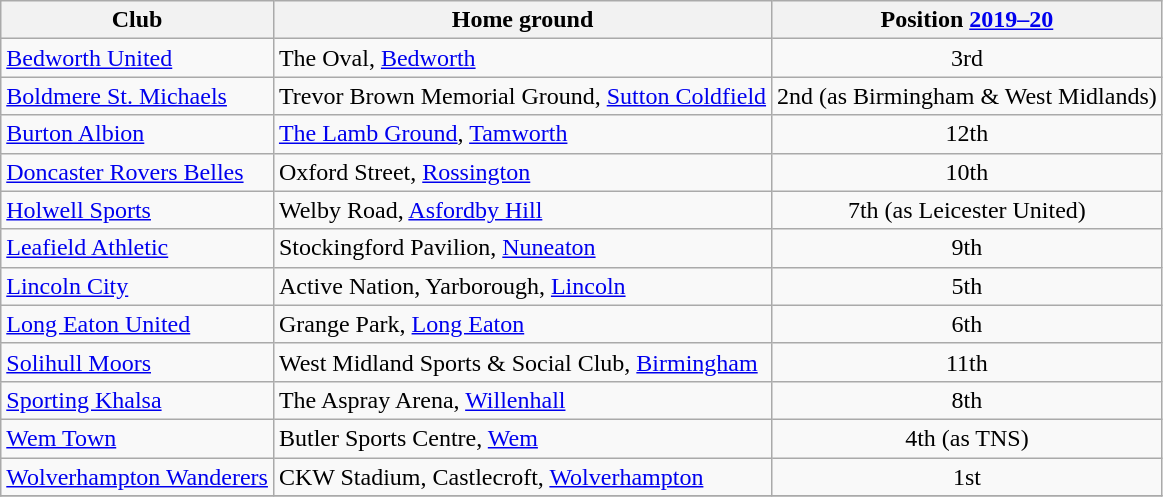<table class="wikitable sortable" style="text-align:center;">
<tr>
<th>Club</th>
<th>Home ground</th>
<th>Position <a href='#'>2019–20</a></th>
</tr>
<tr>
<td style="text-align:left;"><a href='#'>Bedworth United</a></td>
<td style="text-align:left;">The Oval, <a href='#'>Bedworth</a></td>
<td>3rd</td>
</tr>
<tr>
<td style="text-align:left;"><a href='#'>Boldmere St. Michaels</a></td>
<td style="text-align:left;">Trevor Brown Memorial Ground, <a href='#'>Sutton Coldfield</a></td>
<td>2nd (as Birmingham & West Midlands)</td>
</tr>
<tr>
<td style="text-align:left;"><a href='#'>Burton Albion</a></td>
<td style="text-align:left;"><a href='#'>The Lamb Ground</a>, <a href='#'>Tamworth</a></td>
<td>12th</td>
</tr>
<tr>
<td style="text-align:left;"><a href='#'>Doncaster Rovers Belles</a></td>
<td style="text-align:left;">Oxford Street, <a href='#'>Rossington</a></td>
<td>10th</td>
</tr>
<tr>
<td style="text-align:left;"><a href='#'>Holwell Sports</a></td>
<td style="text-align:left;">Welby Road, <a href='#'>Asfordby Hill</a></td>
<td>7th (as Leicester United)</td>
</tr>
<tr>
<td style="text-align:left;"><a href='#'>Leafield Athletic</a></td>
<td style="text-align:left;">Stockingford Pavilion, <a href='#'>Nuneaton</a></td>
<td>9th</td>
</tr>
<tr>
<td style="text-align:left;"><a href='#'>Lincoln City</a></td>
<td style="text-align:left;">Active Nation, Yarborough, <a href='#'>Lincoln</a></td>
<td>5th</td>
</tr>
<tr>
<td style="text-align:left;"><a href='#'>Long Eaton United</a></td>
<td style="text-align:left;">Grange Park, <a href='#'>Long Eaton</a></td>
<td>6th</td>
</tr>
<tr>
<td style="text-align:left;"><a href='#'>Solihull Moors</a></td>
<td style="text-align:left;">West Midland Sports & Social Club, <a href='#'>Birmingham</a></td>
<td>11th</td>
</tr>
<tr>
<td style="text-align:left;"><a href='#'>Sporting Khalsa</a></td>
<td style="text-align:left;">The Aspray Arena, <a href='#'>Willenhall</a></td>
<td>8th</td>
</tr>
<tr>
<td style="text-align:left;"><a href='#'>Wem Town</a></td>
<td style="text-align:left;">Butler Sports Centre, <a href='#'>Wem</a></td>
<td>4th (as TNS)</td>
</tr>
<tr>
<td style="text-align:left;"><a href='#'>Wolverhampton Wanderers</a></td>
<td style="text-align:left;">CKW Stadium, Castlecroft, <a href='#'>Wolverhampton</a></td>
<td>1st</td>
</tr>
<tr>
</tr>
</table>
